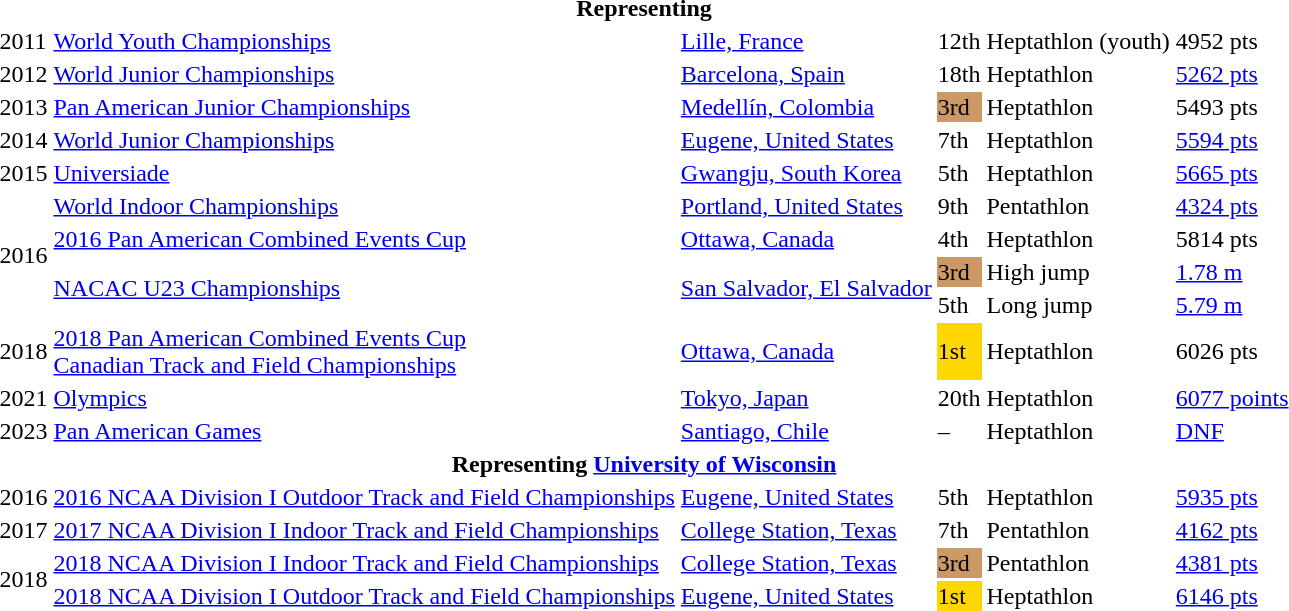<table>
<tr>
<th colspan="6">Representing </th>
</tr>
<tr>
<td>2011</td>
<td><a href='#'>World Youth Championships</a></td>
<td><a href='#'>Lille, France</a></td>
<td>12th</td>
<td>Heptathlon (youth)</td>
<td>4952 pts</td>
</tr>
<tr>
<td>2012</td>
<td><a href='#'>World Junior Championships</a></td>
<td><a href='#'>Barcelona, Spain</a></td>
<td>18th</td>
<td>Heptathlon</td>
<td><a href='#'>5262 pts</a></td>
</tr>
<tr>
<td>2013</td>
<td><a href='#'>Pan American Junior Championships</a></td>
<td><a href='#'>Medellín, Colombia</a></td>
<td bgcolor=cc9966>3rd</td>
<td>Heptathlon</td>
<td>5493 pts</td>
</tr>
<tr>
<td>2014</td>
<td><a href='#'>World Junior Championships</a></td>
<td><a href='#'>Eugene, United States</a></td>
<td>7th</td>
<td>Heptathlon</td>
<td><a href='#'>5594 pts</a></td>
</tr>
<tr>
<td>2015</td>
<td><a href='#'>Universiade</a></td>
<td><a href='#'>Gwangju, South Korea</a></td>
<td>5th</td>
<td>Heptathlon</td>
<td><a href='#'>5665 pts</a></td>
</tr>
<tr>
<td rowspan=4>2016</td>
<td><a href='#'>World Indoor Championships</a></td>
<td><a href='#'>Portland, United States</a></td>
<td>9th</td>
<td>Pentathlon</td>
<td><a href='#'>4324 pts</a></td>
</tr>
<tr>
<td><a href='#'>2016 Pan American Combined Events Cup</a></td>
<td><a href='#'>Ottawa, Canada</a></td>
<td>4th</td>
<td>Heptathlon</td>
<td>5814 pts</td>
</tr>
<tr>
<td rowspan=2><a href='#'>NACAC U23 Championships</a></td>
<td rowspan=2><a href='#'>San Salvador, El Salvador</a></td>
<td bgcolor=cc9966>3rd</td>
<td>High jump</td>
<td><a href='#'>1.78 m</a></td>
</tr>
<tr>
<td>5th</td>
<td>Long jump</td>
<td><a href='#'>5.79 m</a></td>
</tr>
<tr>
<td>2018</td>
<td><a href='#'>2018 Pan American Combined Events Cup</a><br><a href='#'>Canadian Track and Field Championships</a></td>
<td><a href='#'>Ottawa, Canada</a></td>
<td bgcolor=gold>1st</td>
<td>Heptathlon</td>
<td>6026 pts</td>
</tr>
<tr>
<td>2021</td>
<td><a href='#'>Olympics</a></td>
<td><a href='#'>Tokyo, Japan</a></td>
<td>20th</td>
<td>Heptathlon</td>
<td><a href='#'>6077 points</a></td>
</tr>
<tr>
<td>2023</td>
<td><a href='#'>Pan American Games</a></td>
<td><a href='#'>Santiago, Chile</a></td>
<td>–</td>
<td>Heptathlon</td>
<td><a href='#'>DNF</a></td>
</tr>
<tr>
<th colspan="6">Representing <a href='#'>University of Wisconsin</a></th>
</tr>
<tr>
<td rowspan=1>2016</td>
<td><a href='#'>2016 NCAA Division I Outdoor Track and Field Championships</a></td>
<td><a href='#'>Eugene, United States</a></td>
<td>5th</td>
<td>Heptathlon</td>
<td><a href='#'>5935 pts</a></td>
</tr>
<tr>
<td rowspan=1>2017</td>
<td><a href='#'>2017 NCAA Division I Indoor Track and Field Championships</a></td>
<td><a href='#'>College Station, Texas</a></td>
<td>7th</td>
<td>Pentathlon</td>
<td><a href='#'>4162 pts</a></td>
</tr>
<tr>
<td rowspan=2>2018</td>
<td><a href='#'>2018 NCAA Division I Indoor Track and Field Championships</a></td>
<td><a href='#'>College Station, Texas</a></td>
<td bgcolor=CC9966>3rd</td>
<td>Pentathlon</td>
<td><a href='#'>4381 pts</a></td>
</tr>
<tr>
<td><a href='#'>2018 NCAA Division I Outdoor Track and Field Championships</a></td>
<td><a href='#'>Eugene, United States</a></td>
<td bgcolor= #FFD700>1st</td>
<td>Heptathlon</td>
<td><a href='#'>6146 pts</a></td>
</tr>
<tr>
</tr>
</table>
